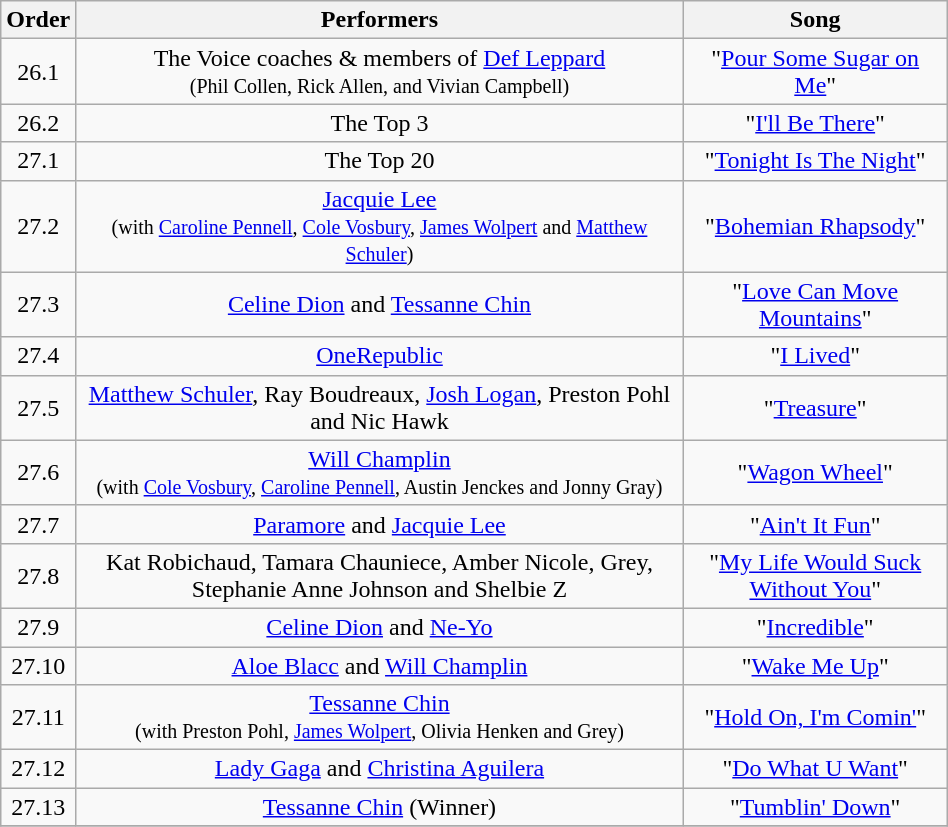<table class="wikitable" style="text-align:center; width:50%;">
<tr>
<th>Order</th>
<th>Performers</th>
<th>Song</th>
</tr>
<tr>
<td>26.1</td>
<td>The Voice coaches & members of <a href='#'>Def Leppard</a><br><small>(Phil Collen, Rick Allen, and Vivian Campbell)</small></td>
<td>"<a href='#'>Pour Some Sugar on Me</a>"</td>
</tr>
<tr>
<td>26.2</td>
<td>The Top 3</td>
<td>"<a href='#'>I'll Be There</a>"</td>
</tr>
<tr>
<td>27.1</td>
<td>The Top 20</td>
<td>"<a href='#'>Tonight Is The Night</a>"</td>
</tr>
<tr>
<td>27.2</td>
<td><a href='#'>Jacquie Lee</a> <br><small>(with <a href='#'>Caroline Pennell</a>, <a href='#'>Cole Vosbury</a>, <a href='#'>James Wolpert</a> and <a href='#'>Matthew Schuler</a>)</small></td>
<td>"<a href='#'>Bohemian Rhapsody</a>"</td>
</tr>
<tr>
<td>27.3</td>
<td><a href='#'>Celine Dion</a> and <a href='#'>Tessanne Chin</a></td>
<td>"<a href='#'>Love Can Move Mountains</a>"</td>
</tr>
<tr>
<td>27.4</td>
<td><a href='#'>OneRepublic</a></td>
<td>"<a href='#'>I Lived</a>"</td>
</tr>
<tr>
<td>27.5</td>
<td><a href='#'>Matthew Schuler</a>, Ray Boudreaux, <a href='#'>Josh Logan</a>, Preston Pohl and Nic Hawk</td>
<td>"<a href='#'>Treasure</a>"</td>
</tr>
<tr>
<td>27.6</td>
<td><a href='#'>Will Champlin</a> <br><small>(with <a href='#'>Cole Vosbury</a>, <a href='#'>Caroline Pennell</a>, Austin Jenckes and Jonny Gray)</small></td>
<td>"<a href='#'>Wagon Wheel</a>"</td>
</tr>
<tr>
<td>27.7</td>
<td><a href='#'>Paramore</a> and <a href='#'>Jacquie Lee</a></td>
<td>"<a href='#'>Ain't It Fun</a>"</td>
</tr>
<tr>
<td>27.8</td>
<td>Kat Robichaud, Tamara Chauniece, Amber Nicole, Grey, Stephanie Anne Johnson and Shelbie Z</td>
<td>"<a href='#'>My Life Would Suck Without You</a>"</td>
</tr>
<tr>
<td>27.9</td>
<td><a href='#'>Celine Dion</a> and <a href='#'>Ne-Yo</a></td>
<td>"<a href='#'>Incredible</a>"</td>
</tr>
<tr>
<td>27.10</td>
<td><a href='#'>Aloe Blacc</a> and <a href='#'>Will Champlin</a></td>
<td>"<a href='#'>Wake Me Up</a>"</td>
</tr>
<tr>
<td>27.11</td>
<td><a href='#'>Tessanne Chin</a> <br><small>(with Preston Pohl, <a href='#'>James Wolpert</a>, Olivia Henken and Grey)</small></td>
<td>"<a href='#'>Hold On, I'm Comin'</a>"</td>
</tr>
<tr>
<td>27.12</td>
<td><a href='#'>Lady Gaga</a> and <a href='#'>Christina Aguilera</a></td>
<td>"<a href='#'>Do What U Want</a>"</td>
</tr>
<tr>
<td>27.13</td>
<td><a href='#'>Tessanne Chin</a> (Winner)</td>
<td>"<a href='#'>Tumblin' Down</a>"</td>
</tr>
<tr>
</tr>
</table>
